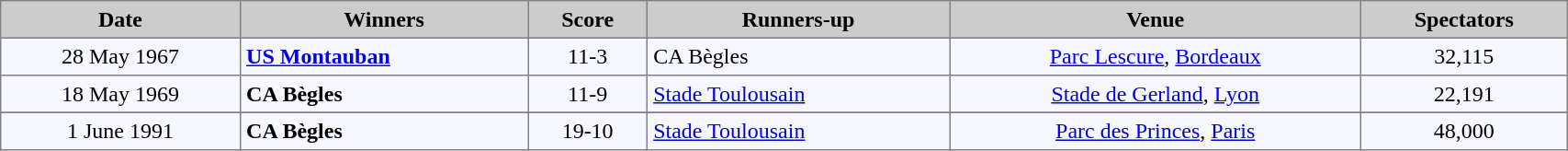<table bgcolor="#f7f8ff" cellpadding="4" width="90%" cellspacing="0" border="1" style="font-size: 100%; border: grey solid 1px; border-collapse: collapse;">
<tr bgcolor="#CCCCCC">
<td align=center><strong>Date</strong></td>
<td align=center><strong>Winners</strong></td>
<td align=center><strong>Score</strong></td>
<td align=center><strong>Runners-up</strong></td>
<td align=center><strong>Venue</strong></td>
<td align=center><strong>Spectators</strong></td>
</tr>
<tr>
<td align=center>28 May 1967</td>
<td><strong><a href='#'>US Montauban</a></strong></td>
<td align=center>11-3</td>
<td>CA Bègles</td>
<td align=center><a href='#'>Parc Lescure</a>, <a href='#'>Bordeaux</a></td>
<td align=center>32,115</td>
</tr>
<tr>
<td align=center>18 May 1969</td>
<td><strong>CA Bègles</strong></td>
<td align=center>11-9</td>
<td><a href='#'>Stade Toulousain</a></td>
<td align=center><a href='#'>Stade de Gerland</a>, <a href='#'>Lyon</a></td>
<td align=center>22,191</td>
</tr>
<tr>
</tr>
<tr>
<td align=center>1 June 1991</td>
<td><strong>CA Bègles</strong></td>
<td align=center>19-10</td>
<td><a href='#'>Stade Toulousain</a></td>
<td align=center><a href='#'>Parc des Princes</a>, <a href='#'>Paris</a></td>
<td align=center>48,000</td>
</tr>
</table>
